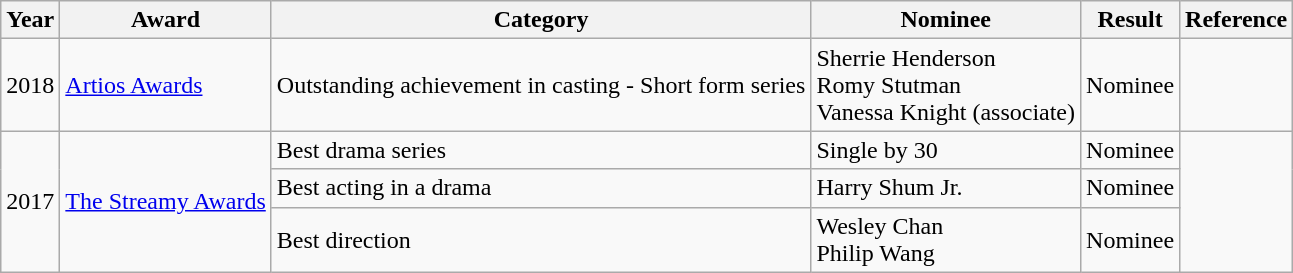<table class="wikitable sortable">
<tr>
<th>Year</th>
<th>Award</th>
<th>Category</th>
<th>Nominee</th>
<th>Result</th>
<th>Reference</th>
</tr>
<tr>
<td>2018</td>
<td><a href='#'>Artios Awards</a></td>
<td>Outstanding achievement in casting - Short form series</td>
<td>Sherrie Henderson<br>Romy Stutman<br>Vanessa Knight (associate)</td>
<td>Nominee</td>
<td></td>
</tr>
<tr>
<td rowspan="3">2017</td>
<td rowspan="3"><a href='#'>The Streamy Awards</a></td>
<td>Best drama series</td>
<td>Single by 30</td>
<td>Nominee</td>
<td rowspan="3"></td>
</tr>
<tr>
<td>Best acting in a drama</td>
<td>Harry Shum Jr.</td>
<td>Nominee</td>
</tr>
<tr>
<td>Best direction</td>
<td>Wesley Chan<br>Philip Wang</td>
<td>Nominee</td>
</tr>
</table>
